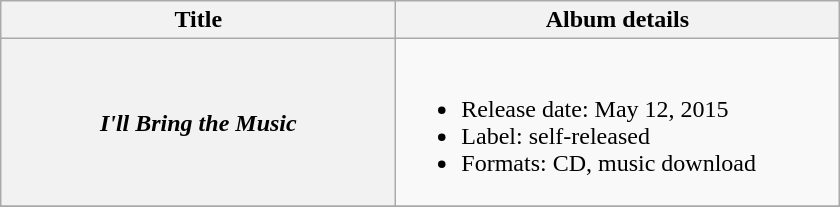<table class="wikitable plainrowheaders">
<tr>
<th style="width:16em;">Title</th>
<th style="width:18em;">Album details</th>
</tr>
<tr>
<th scope="row"><em>I'll Bring the Music</em></th>
<td><br><ul><li>Release date: May 12, 2015</li><li>Label: self-released</li><li>Formats: CD, music download</li></ul></td>
</tr>
<tr>
</tr>
</table>
